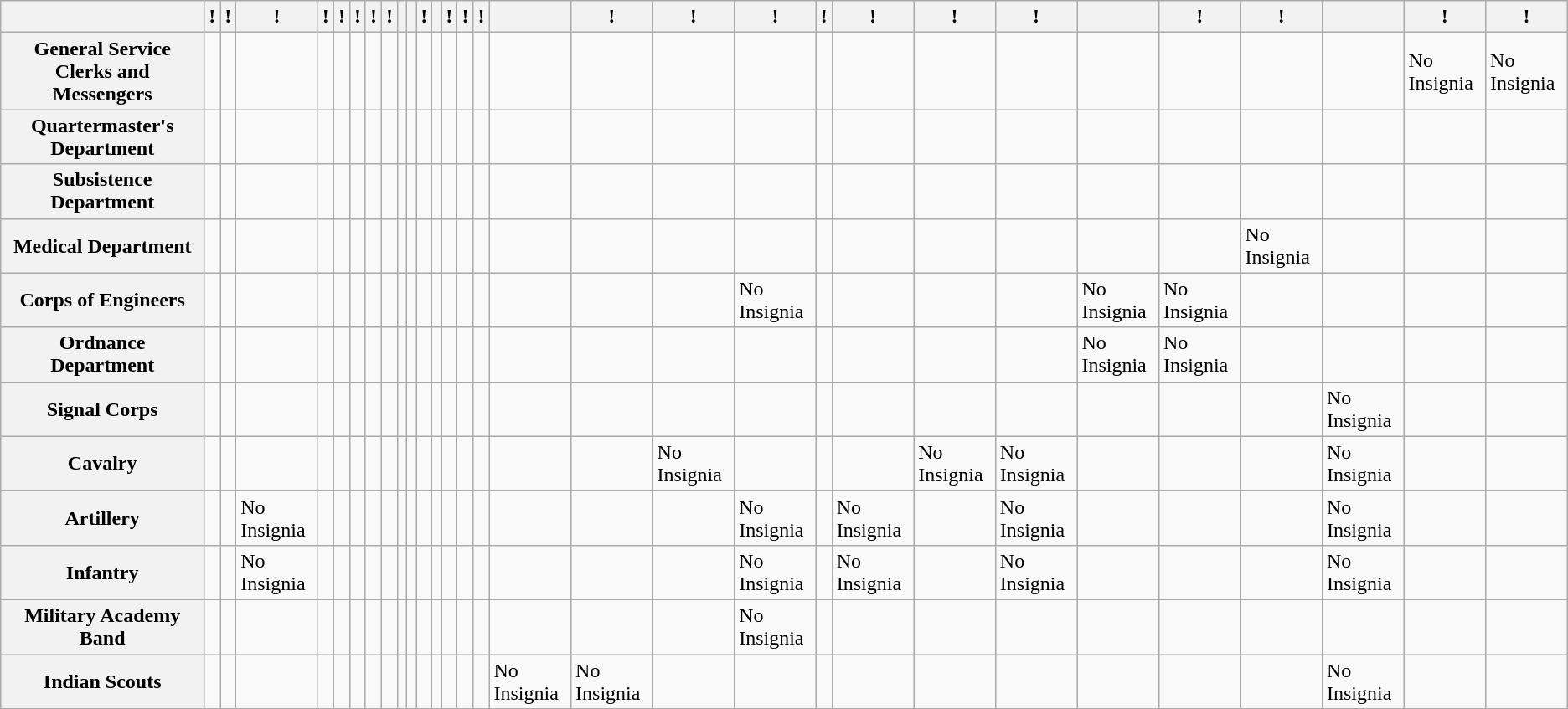<table class="wikitable">
<tr>
<th></th>
<th>!<small></small></th>
<th>!<small></small></th>
<th>!<small></small></th>
<th>!<small></small></th>
<th>!<small></small></th>
<th>!<small></small></th>
<th>!<small></small></th>
<th>!<small></small></th>
<th><small></small></th>
<th><small></small></th>
<th>!<small></small></th>
<th><small></small></th>
<th>!<small></small></th>
<th>!<small></small></th>
<th>!<small></small></th>
<th><small></small></th>
<th>!<small></small></th>
<th>!<small></small></th>
<th>!<small></small></th>
<th>!<small></small></th>
<th>!<small></small></th>
<th>!<small></small></th>
<th>!<small></small></th>
<th><small></small></th>
<th>!<small></small></th>
<th>!<small></small></th>
<th><small></small></th>
<th>!<small></small></th>
<th>!<small></small></th>
</tr>
<tr>
<th>General Service Clerks and Messengers</th>
<td></td>
<td></td>
<td></td>
<td></td>
<td></td>
<td></td>
<td></td>
<td></td>
<td></td>
<td></td>
<td></td>
<td></td>
<td></td>
<td></td>
<td></td>
<td></td>
<td></td>
<td></td>
<td></td>
<td></td>
<td></td>
<td></td>
<td></td>
<td></td>
<td></td>
<td></td>
<td></td>
<td>No Insignia</td>
<td>No Insignia</td>
</tr>
<tr>
<th>Quartermaster's Department</th>
<td></td>
<td></td>
<td></td>
<td></td>
<td></td>
<td></td>
<td></td>
<td></td>
<td></td>
<td></td>
<td></td>
<td></td>
<td></td>
<td></td>
<td></td>
<td></td>
<td></td>
<td></td>
<td></td>
<td></td>
<td></td>
<td></td>
<td></td>
<td></td>
<td></td>
<td></td>
<td></td>
<td></td>
<td></td>
</tr>
<tr>
<th>Subsistence Department</th>
<td></td>
<td></td>
<td></td>
<td></td>
<td></td>
<td></td>
<td></td>
<td></td>
<td></td>
<td></td>
<td></td>
<td></td>
<td></td>
<td></td>
<td></td>
<td></td>
<td></td>
<td></td>
<td></td>
<td></td>
<td></td>
<td></td>
<td></td>
<td></td>
<td></td>
<td></td>
<td></td>
<td></td>
<td></td>
</tr>
<tr>
<th>Medical Department</th>
<td></td>
<td></td>
<td></td>
<td></td>
<td></td>
<td></td>
<td></td>
<td></td>
<td></td>
<td></td>
<td></td>
<td></td>
<td></td>
<td></td>
<td></td>
<td></td>
<td></td>
<td></td>
<td></td>
<td></td>
<td></td>
<td></td>
<td></td>
<td></td>
<td></td>
<td>No Insignia</td>
<td></td>
<td></td>
<td></td>
</tr>
<tr>
<th>Corps of Engineers</th>
<td></td>
<td></td>
<td></td>
<td></td>
<td></td>
<td></td>
<td></td>
<td></td>
<td></td>
<td></td>
<td></td>
<td></td>
<td></td>
<td></td>
<td></td>
<td></td>
<td></td>
<td></td>
<td>No Insignia</td>
<td></td>
<td></td>
<td></td>
<td></td>
<td>No Insignia</td>
<td>No Insignia</td>
<td></td>
<td></td>
<td></td>
<td></td>
</tr>
<tr>
<th>Ordnance Department</th>
<td></td>
<td></td>
<td></td>
<td></td>
<td></td>
<td></td>
<td></td>
<td></td>
<td></td>
<td></td>
<td></td>
<td></td>
<td></td>
<td></td>
<td></td>
<td></td>
<td></td>
<td></td>
<td></td>
<td></td>
<td></td>
<td></td>
<td></td>
<td>No Insignia</td>
<td>No Insignia</td>
<td></td>
<td></td>
<td></td>
<td></td>
</tr>
<tr>
<th>Signal Corps</th>
<td></td>
<td></td>
<td></td>
<td></td>
<td></td>
<td></td>
<td></td>
<td></td>
<td></td>
<td></td>
<td></td>
<td></td>
<td></td>
<td></td>
<td></td>
<td></td>
<td></td>
<td></td>
<td></td>
<td></td>
<td></td>
<td></td>
<td></td>
<td></td>
<td></td>
<td></td>
<td>No Insignia</td>
<td></td>
<td></td>
</tr>
<tr>
<th>Cavalry</th>
<td></td>
<td></td>
<td></td>
<td></td>
<td></td>
<td></td>
<td></td>
<td></td>
<td></td>
<td></td>
<td></td>
<td></td>
<td></td>
<td></td>
<td></td>
<td></td>
<td></td>
<td>No Insignia</td>
<td></td>
<td></td>
<td></td>
<td>No Insignia</td>
<td>No Insignia</td>
<td></td>
<td></td>
<td></td>
<td>No Insignia</td>
<td></td>
<td></td>
</tr>
<tr>
<th>Artillery</th>
<td></td>
<td></td>
<td>No Insignia</td>
<td></td>
<td></td>
<td></td>
<td></td>
<td></td>
<td></td>
<td></td>
<td></td>
<td></td>
<td></td>
<td></td>
<td></td>
<td></td>
<td></td>
<td></td>
<td>No Insignia</td>
<td></td>
<td>No Insignia</td>
<td></td>
<td>No Insignia</td>
<td></td>
<td></td>
<td></td>
<td>No Insignia</td>
<td></td>
<td></td>
</tr>
<tr>
<th>Infantry</th>
<td></td>
<td></td>
<td>No Insignia</td>
<td></td>
<td></td>
<td></td>
<td></td>
<td></td>
<td></td>
<td></td>
<td></td>
<td></td>
<td></td>
<td></td>
<td></td>
<td></td>
<td></td>
<td></td>
<td>No Insignia</td>
<td></td>
<td>No Insignia</td>
<td></td>
<td>No Insignia</td>
<td></td>
<td></td>
<td></td>
<td>No Insignia</td>
<td></td>
<td></td>
</tr>
<tr>
<th>Military Academy Band</th>
<td></td>
<td></td>
<td></td>
<td></td>
<td></td>
<td></td>
<td></td>
<td></td>
<td></td>
<td></td>
<td></td>
<td></td>
<td></td>
<td></td>
<td></td>
<td></td>
<td></td>
<td></td>
<td>No Insignia</td>
<td></td>
<td></td>
<td></td>
<td></td>
<td></td>
<td></td>
<td></td>
<td></td>
<td></td>
<td></td>
</tr>
<tr>
<th>Indian Scouts</th>
<td></td>
<td></td>
<td></td>
<td></td>
<td></td>
<td></td>
<td></td>
<td></td>
<td></td>
<td></td>
<td></td>
<td></td>
<td></td>
<td></td>
<td></td>
<td>No Insignia</td>
<td>No Insignia</td>
<td></td>
<td></td>
<td></td>
<td></td>
<td></td>
<td></td>
<td></td>
<td></td>
<td></td>
<td>No Insignia</td>
<td></td>
<td></td>
</tr>
</table>
